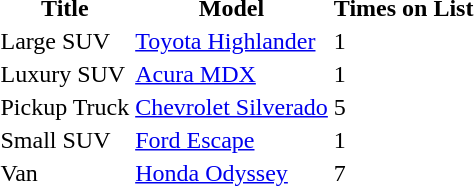<table>
<tr>
<th>Title</th>
<th>Model</th>
<th>Times on List</th>
</tr>
<tr>
<td>Large SUV</td>
<td><a href='#'>Toyota Highlander</a></td>
<td>1</td>
</tr>
<tr>
<td>Luxury SUV</td>
<td><a href='#'>Acura MDX</a></td>
<td>1</td>
</tr>
<tr>
<td>Pickup Truck</td>
<td><a href='#'>Chevrolet Silverado</a></td>
<td>5</td>
</tr>
<tr>
<td>Small SUV</td>
<td><a href='#'>Ford Escape</a></td>
<td>1</td>
</tr>
<tr>
<td>Van</td>
<td><a href='#'>Honda Odyssey</a></td>
<td>7</td>
</tr>
</table>
